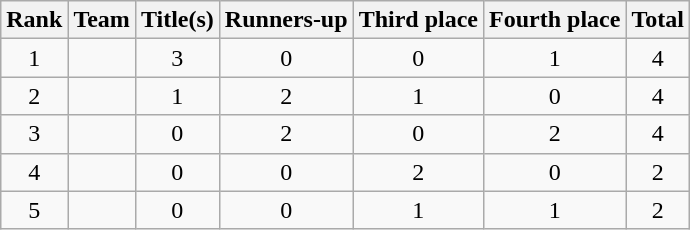<table class="wikitable sortable" style="text-align:center;">
<tr>
<th>Rank</th>
<th>Team</th>
<th>Title(s)</th>
<th>Runners-up</th>
<th>Third place</th>
<th>Fourth place</th>
<th>Total</th>
</tr>
<tr>
<td>1</td>
<td style="text-align:left"></td>
<td>3</td>
<td>0</td>
<td>0</td>
<td>1</td>
<td>4</td>
</tr>
<tr>
<td>2</td>
<td style="text-align:left"></td>
<td>1</td>
<td>2</td>
<td>1</td>
<td>0</td>
<td>4</td>
</tr>
<tr>
<td>3</td>
<td style="text-align:left"></td>
<td>0</td>
<td>2</td>
<td>0</td>
<td>2</td>
<td>4</td>
</tr>
<tr>
<td>4</td>
<td style="text-align:left"></td>
<td>0</td>
<td>0</td>
<td>2</td>
<td>0</td>
<td>2</td>
</tr>
<tr>
<td>5</td>
<td style="text-align:left"></td>
<td>0</td>
<td>0</td>
<td>1</td>
<td>1</td>
<td>2</td>
</tr>
</table>
